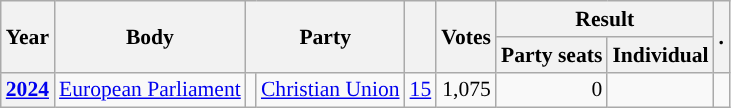<table class="wikitable plainrowheaders sortable" border=2 cellpadding=4 cellspacing=0 style="border: 1px #aaa solid; font-size: 90%; text-align:center;">
<tr>
<th scope="col" rowspan=2>Year</th>
<th scope="col" rowspan=2>Body</th>
<th scope="col" colspan=2 rowspan=2>Party</th>
<th scope="col" rowspan=2></th>
<th scope="col" rowspan=2>Votes</th>
<th scope="colgroup" colspan=2>Result</th>
<th scope="col" rowspan=2>.</th>
</tr>
<tr>
<th scope="col">Party seats</th>
<th scope="col">Individual</th>
</tr>
<tr>
<th scope="row"><a href='#'>2024</a></th>
<td><a href='#'>European Parliament</a></td>
<td style="background-color:"></td>
<td><a href='#'>Christian Union</a></td>
<td style=text-align:right><a href='#'>15</a></td>
<td style=text-align:right>1,075</td>
<td style=text-align:right>0</td>
<td></td>
<td></td>
</tr>
</table>
